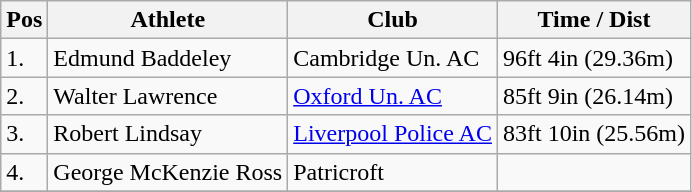<table class="wikitable">
<tr>
<th>Pos</th>
<th>Athlete</th>
<th>Club</th>
<th>Time / Dist</th>
</tr>
<tr>
<td>1.</td>
<td>Edmund Baddeley</td>
<td>Cambridge Un. AC</td>
<td>96ft 4in (29.36m)</td>
</tr>
<tr>
<td>2.</td>
<td>Walter Lawrence</td>
<td><a href='#'>Oxford Un. AC</a></td>
<td>85ft 9in (26.14m)</td>
</tr>
<tr>
<td>3.</td>
<td>Robert Lindsay</td>
<td><a href='#'>Liverpool Police AC</a></td>
<td>83ft 10in (25.56m)</td>
</tr>
<tr>
<td>4.</td>
<td>George McKenzie Ross</td>
<td>Patricroft</td>
<td></td>
</tr>
<tr>
</tr>
</table>
